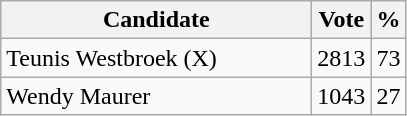<table class="wikitable">
<tr>
<th bgcolor="#DDDDFF" width="200px">Candidate</th>
<th bgcolor="#DDDDFF">Vote</th>
<th bgcolor="#DDDDFF">%</th>
</tr>
<tr>
<td>Teunis Westbroek (X)</td>
<td>2813</td>
<td>73</td>
</tr>
<tr>
<td>Wendy Maurer</td>
<td>1043</td>
<td>27</td>
</tr>
</table>
